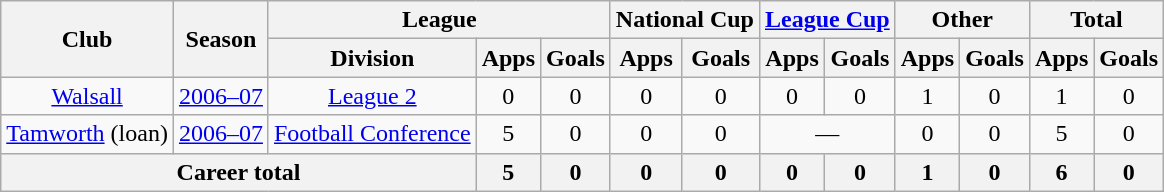<table class="wikitable" style="text-align:center">
<tr>
<th rowspan="2">Club</th>
<th rowspan="2">Season</th>
<th colspan="3">League</th>
<th colspan="2">National Cup</th>
<th colspan="2"><a href='#'>League Cup</a></th>
<th colspan="2">Other</th>
<th colspan="2">Total</th>
</tr>
<tr>
<th>Division</th>
<th>Apps</th>
<th>Goals</th>
<th>Apps</th>
<th>Goals</th>
<th>Apps</th>
<th>Goals</th>
<th>Apps</th>
<th>Goals</th>
<th>Apps</th>
<th>Goals</th>
</tr>
<tr>
<td><a href='#'>Walsall</a></td>
<td><a href='#'>2006–07</a></td>
<td><a href='#'>League 2</a></td>
<td>0</td>
<td>0</td>
<td>0</td>
<td>0</td>
<td>0</td>
<td>0</td>
<td>1</td>
<td>0</td>
<td>1</td>
<td>0</td>
</tr>
<tr>
<td><a href='#'>Tamworth</a> (loan)</td>
<td><a href='#'>2006–07</a></td>
<td><a href='#'>Football Conference</a></td>
<td>5</td>
<td>0</td>
<td>0</td>
<td>0</td>
<td colspan="2">—</td>
<td>0</td>
<td>0</td>
<td>5</td>
<td>0</td>
</tr>
<tr>
<th colspan="3">Career total</th>
<th>5</th>
<th>0</th>
<th>0</th>
<th>0</th>
<th>0</th>
<th>0</th>
<th>1</th>
<th>0</th>
<th>6</th>
<th>0</th>
</tr>
</table>
